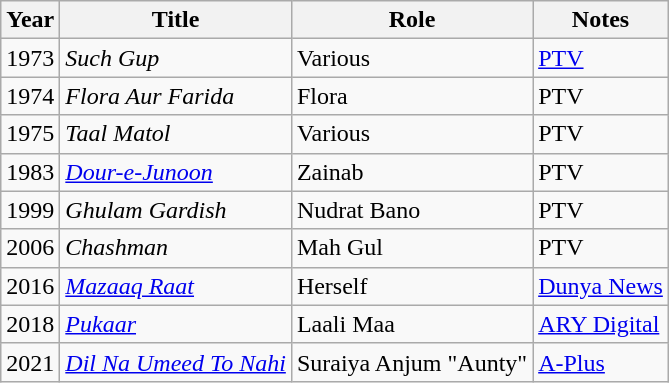<table class="wikitable">
<tr>
<th>Year</th>
<th>Title</th>
<th>Role</th>
<th>Notes</th>
</tr>
<tr>
<td>1973</td>
<td><em>Such Gup</em></td>
<td>Various</td>
<td><a href='#'>PTV</a></td>
</tr>
<tr>
<td>1974</td>
<td><em>Flora Aur Farida</em></td>
<td>Flora</td>
<td>PTV</td>
</tr>
<tr>
<td>1975</td>
<td><em>Taal Matol</em></td>
<td>Various</td>
<td>PTV</td>
</tr>
<tr>
<td>1983</td>
<td><em><a href='#'>Dour-e-Junoon</a></em></td>
<td>Zainab</td>
<td>PTV</td>
</tr>
<tr>
<td>1999</td>
<td><em>Ghulam Gardish</em></td>
<td>Nudrat Bano</td>
<td>PTV</td>
</tr>
<tr>
<td>2006</td>
<td><em>Chashman</em></td>
<td>Mah Gul</td>
<td>PTV</td>
</tr>
<tr>
<td>2016</td>
<td><em><a href='#'>Mazaaq Raat</a></em></td>
<td>Herself</td>
<td><a href='#'>Dunya News</a></td>
</tr>
<tr>
<td>2018</td>
<td><em><a href='#'>Pukaar</a></em></td>
<td>Laali Maa</td>
<td><a href='#'>ARY Digital</a></td>
</tr>
<tr>
<td>2021</td>
<td><em><a href='#'>Dil Na Umeed To Nahi</a></em></td>
<td>Suraiya Anjum "Aunty"</td>
<td><a href='#'>A-Plus</a></td>
</tr>
</table>
